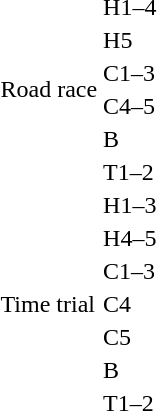<table>
<tr>
<td rowspan=6>Road race<br></td>
<td>H1–4</td>
<td></td>
<td></td>
<td></td>
</tr>
<tr>
<td>H5</td>
<td></td>
<td></td>
<td></td>
</tr>
<tr>
<td>C1–3</td>
<td></td>
<td></td>
<td></td>
</tr>
<tr>
<td>C4–5</td>
<td></td>
<td></td>
<td></td>
</tr>
<tr>
<td>B</td>
<td></td>
<td></td>
<td></td>
</tr>
<tr>
<td>T1–2</td>
<td></td>
<td></td>
<td></td>
</tr>
<tr>
<td rowspan=7>Time trial<br></td>
<td>H1–3</td>
<td></td>
<td></td>
<td></td>
</tr>
<tr>
<td>H4–5</td>
<td></td>
<td></td>
<td></td>
</tr>
<tr>
<td>C1–3</td>
<td></td>
<td></td>
<td></td>
</tr>
<tr>
<td>C4</td>
<td></td>
<td></td>
<td></td>
</tr>
<tr>
<td>C5</td>
<td></td>
<td></td>
<td></td>
</tr>
<tr>
<td>B</td>
<td></td>
<td></td>
<td></td>
</tr>
<tr>
<td>T1–2</td>
<td></td>
<td></td>
<td></td>
</tr>
</table>
